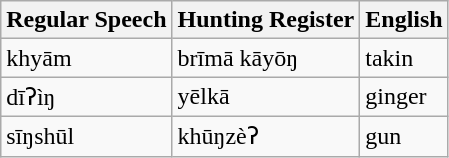<table class="wikitable">
<tr>
<th>Regular Speech</th>
<th>Hunting Register</th>
<th>English</th>
</tr>
<tr>
<td>khyām</td>
<td>brīmā kāyōŋ</td>
<td>takin</td>
</tr>
<tr>
<td>dīʔìŋ</td>
<td>yēlkā</td>
<td>ginger</td>
</tr>
<tr>
<td>sīŋshūl</td>
<td>khūŋzèʔ</td>
<td>gun</td>
</tr>
</table>
